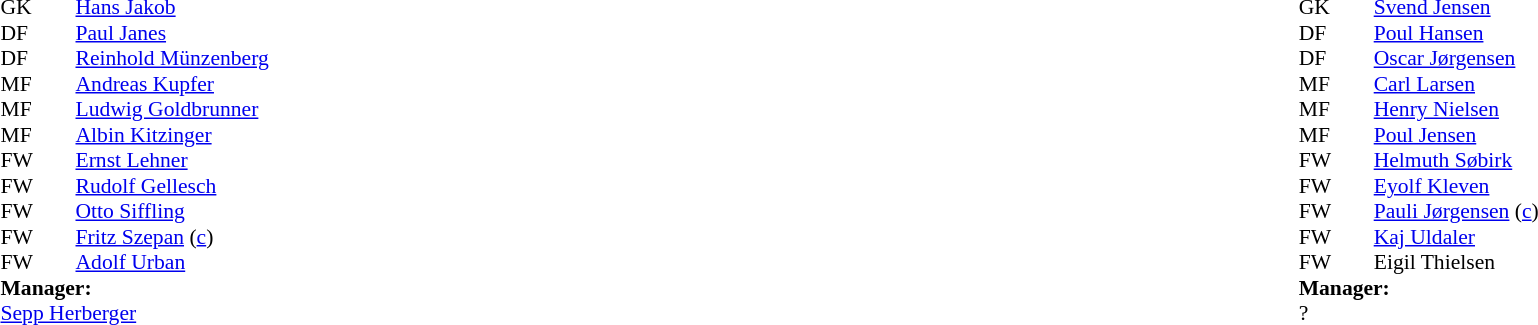<table width="100%">
<tr>
<td valign="top" width="50%"><br><table style="font-size: 90%" cellspacing="0" cellpadding="0">
<tr>
<td colspan="4"></td>
</tr>
<tr>
<th width="25"></th>
<th width="25"></th>
</tr>
<tr>
<td>GK</td>
<td><strong> </strong></td>
<td><a href='#'>Hans Jakob</a></td>
</tr>
<tr>
<td>DF</td>
<td><strong> </strong></td>
<td><a href='#'>Paul Janes</a></td>
</tr>
<tr>
<td>DF</td>
<td><strong> </strong></td>
<td><a href='#'>Reinhold Münzenberg</a></td>
</tr>
<tr>
<td>MF</td>
<td><strong> </strong></td>
<td><a href='#'>Andreas Kupfer</a></td>
</tr>
<tr>
<td>MF</td>
<td><strong> </strong></td>
<td><a href='#'>Ludwig Goldbrunner</a></td>
</tr>
<tr>
<td>MF</td>
<td><strong> </strong></td>
<td><a href='#'>Albin Kitzinger</a></td>
</tr>
<tr>
<td>FW</td>
<td><strong> </strong></td>
<td><a href='#'>Ernst Lehner</a></td>
</tr>
<tr>
<td>FW</td>
<td><strong> </strong></td>
<td><a href='#'>Rudolf Gellesch</a></td>
</tr>
<tr>
<td>FW</td>
<td><strong> </strong></td>
<td><a href='#'>Otto Siffling</a></td>
</tr>
<tr>
<td>FW</td>
<td><strong> </strong></td>
<td><a href='#'>Fritz Szepan</a> (<a href='#'>c</a>)</td>
</tr>
<tr>
<td>FW</td>
<td><strong> </strong></td>
<td><a href='#'>Adolf Urban</a></td>
</tr>
<tr>
<td colspan=3><strong>Manager:</strong></td>
</tr>
<tr>
<td colspan="4"> <a href='#'>Sepp Herberger</a></td>
</tr>
</table>
</td>
<td valign="top"></td>
<td valign="top" width="50%"><br><table style="font-size: 90%" cellspacing="0" cellpadding="0" align=center>
<tr>
<td colspan="4"></td>
</tr>
<tr>
<th width="25"></th>
<th width="25"></th>
</tr>
<tr>
<td>GK</td>
<td><strong> </strong></td>
<td><a href='#'>Svend Jensen</a></td>
</tr>
<tr>
<td>DF</td>
<td><strong> </strong></td>
<td><a href='#'>Poul Hansen</a></td>
</tr>
<tr>
<td>DF</td>
<td><strong> </strong></td>
<td><a href='#'>Oscar Jørgensen</a></td>
</tr>
<tr>
<td>MF</td>
<td><strong> </strong></td>
<td><a href='#'>Carl Larsen</a></td>
</tr>
<tr>
<td>MF</td>
<td><strong> </strong></td>
<td><a href='#'>Henry Nielsen</a></td>
</tr>
<tr>
<td>MF</td>
<td><strong> </strong></td>
<td><a href='#'>Poul Jensen</a></td>
</tr>
<tr>
<td>FW</td>
<td><strong> </strong></td>
<td><a href='#'>Helmuth Søbirk</a></td>
</tr>
<tr>
<td>FW</td>
<td><strong> </strong></td>
<td><a href='#'>Eyolf Kleven</a></td>
</tr>
<tr>
<td>FW</td>
<td><strong> </strong></td>
<td><a href='#'>Pauli Jørgensen</a> (<a href='#'>c</a>)</td>
</tr>
<tr>
<td>FW</td>
<td><strong> </strong></td>
<td><a href='#'>Kaj Uldaler</a></td>
</tr>
<tr>
<td>FW</td>
<td><strong> </strong></td>
<td>Eigil Thielsen</td>
</tr>
<tr>
<td colspan=3><strong>Manager:</strong></td>
</tr>
<tr>
<td colspan="4">?</td>
</tr>
</table>
</td>
</tr>
</table>
